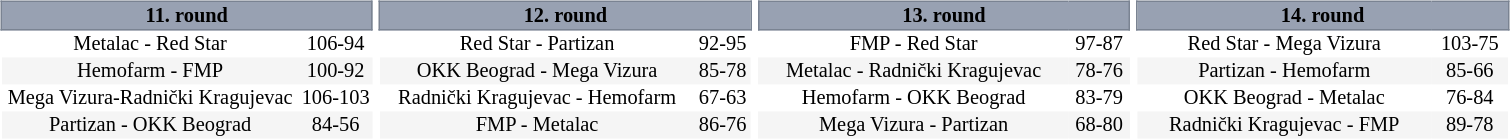<table width=100%>
<tr>
<td width=20% valign="top"><br><table border=0 cellspacing=0 cellpadding=1em style="font-size: 85%; border-collapse: collapse;" width=100%>
<tr>
<td colspan=5 bgcolor=#98A1B2 style="border:1px solid #7A8392;text-align:center;"><span><strong>11. round</strong></span></td>
</tr>
<tr align=center bgcolor=#FFFFFF>
<td>Metalac - Red Star</td>
<td>106-94</td>
</tr>
<tr align=center bgcolor=#f5f5f5>
<td>Hemofarm - FMP</td>
<td>100-92</td>
</tr>
<tr align=center bgcolor=#FFFFFF>
<td>Mega Vizura-Radnički Kragujevac</td>
<td>106-103</td>
</tr>
<tr align=center bgcolor=#f5f5f5>
<td>Partizan - OKK Beograd</td>
<td>84-56</td>
</tr>
</table>
</td>
<td width=20% valign="top"><br><table border=0 cellspacing=0 cellpadding=1em style="font-size: 85%; border-collapse: collapse;" width=100%>
<tr>
<td colspan=5 bgcolor=#98A1B2 style="border:1px solid #7A8392;text-align:center;"><span><strong>12. round</strong></span></td>
</tr>
<tr align=center bgcolor=#FFFFFF>
<td>Red Star - Partizan</td>
<td>92-95</td>
</tr>
<tr align=center bgcolor=#f5f5f5>
<td>OKK Beograd - Mega Vizura</td>
<td>85-78</td>
</tr>
<tr align=center bgcolor=#FFFFFF>
<td>Radnički Kragujevac - Hemofarm</td>
<td>67-63</td>
</tr>
<tr align=center bgcolor=#f5f5f5>
<td>FMP - Metalac</td>
<td>86-76</td>
</tr>
</table>
</td>
<td width=20% valign="top"><br><table border=0 cellspacing=0 cellpadding=1em style="font-size: 85%; border-collapse: collapse;" width=100%>
<tr>
<td colspan=5 bgcolor=#98A1B2 style="border:1px solid #7A8392;text-align:center;"><span><strong>13. round</strong></span></td>
</tr>
<tr align=center bgcolor=#FFFFFF>
<td>FMP - Red Star</td>
<td>97-87</td>
</tr>
<tr align=center bgcolor=#f5f5f5>
<td>Metalac - Radnički Kragujevac</td>
<td>78-76</td>
</tr>
<tr align=center bgcolor=#FFFFFF>
<td>Hemofarm - OKK Beograd</td>
<td>83-79</td>
</tr>
<tr align=center bgcolor=#f5f5f5>
<td>Mega Vizura - Partizan</td>
<td>68-80</td>
</tr>
</table>
</td>
<td width=20% valign="top"><br><table border=0 cellspacing=0 cellpadding=1em style="font-size: 85%; border-collapse: collapse;" width=100%>
<tr>
<td colspan=5 bgcolor=#98A1B2 style="border:1px solid #7A8392;text-align:center;"><span><strong>14. round</strong></span></td>
</tr>
<tr align=center bgcolor=#FFFFFF>
<td>Red Star - Mega Vizura</td>
<td>103-75</td>
</tr>
<tr align=center bgcolor=#f5f5f5>
<td>Partizan - Hemofarm</td>
<td>85-66</td>
</tr>
<tr align=center bgcolor=#FFFFFF>
<td>OKK Beograd - Metalac</td>
<td>76-84</td>
</tr>
<tr align=center bgcolor=#f5f5f5>
<td>Radnički Kragujevac - FMP</td>
<td>89-78</td>
</tr>
</table>
</td>
<td width=20% valign="top"></td>
</tr>
</table>
